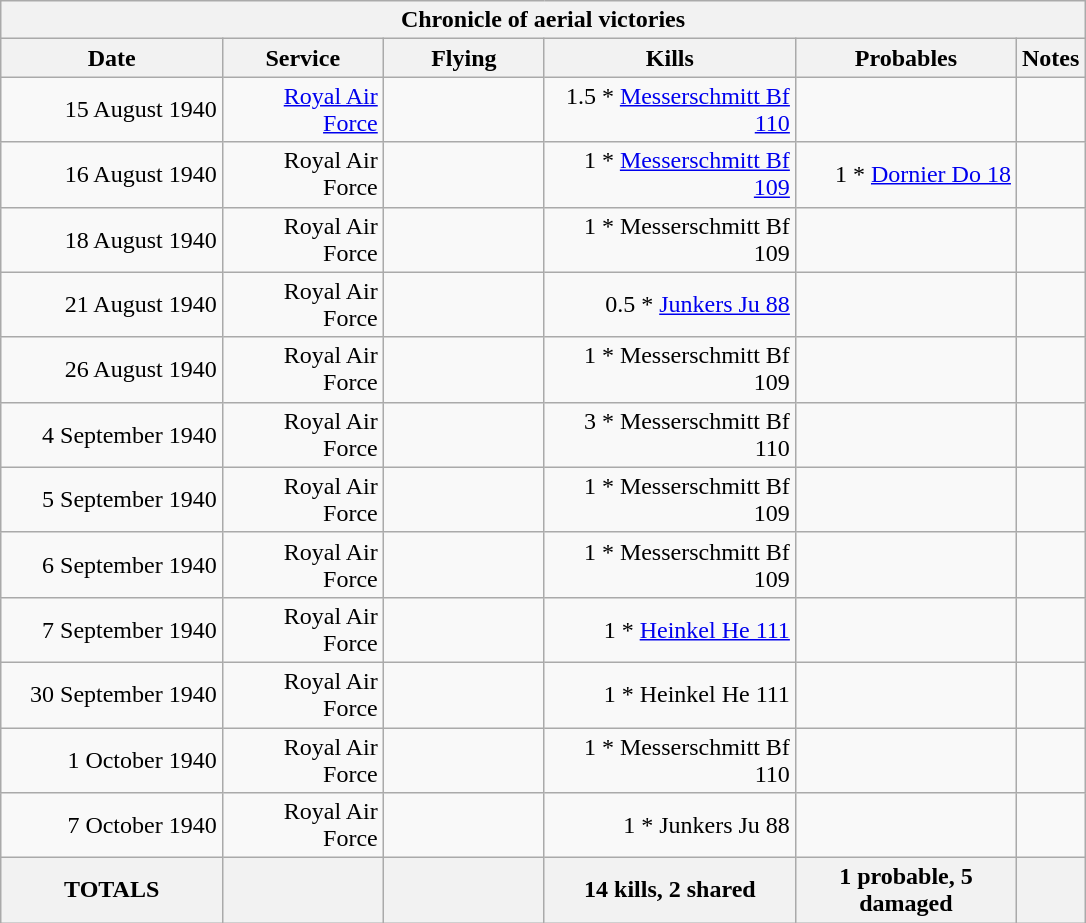<table class="wikitable plainrowheaders collapsible collapsed" style="margin-left: auto; margin-right: auto; border: none; text-align:right;">
<tr>
<th colspan="6">Chronicle of aerial victories</th>
</tr>
<tr>
<th width="140" align=center>Date</th>
<th width="100" align=center>Service</th>
<th width="100" align=center>Flying</th>
<th width="160" align=center>Kills</th>
<th width="140" align=center>Probables</th>
<th align=center>Notes</th>
</tr>
<tr>
<td>15 August 1940</td>
<td><a href='#'>Royal Air Force</a></td>
<td></td>
<td>1.5 * <a href='#'>Messerschmitt Bf 110</a></td>
<td></td>
<td></td>
</tr>
<tr>
<td>16 August 1940</td>
<td>Royal Air Force</td>
<td></td>
<td>1 * <a href='#'>Messerschmitt Bf 109</a></td>
<td>1 * <a href='#'>Dornier Do 18</a></td>
<td></td>
</tr>
<tr>
<td>18 August 1940</td>
<td>Royal Air Force</td>
<td></td>
<td>1 * Messerschmitt Bf 109</td>
<td></td>
<td></td>
</tr>
<tr>
<td>21 August 1940</td>
<td>Royal Air Force</td>
<td></td>
<td>0.5 * <a href='#'>Junkers Ju 88</a></td>
<td></td>
<td></td>
</tr>
<tr>
<td>26 August 1940</td>
<td>Royal Air Force</td>
<td></td>
<td>1 * Messerschmitt Bf 109</td>
<td></td>
<td></td>
</tr>
<tr>
<td>4 September 1940</td>
<td>Royal Air Force</td>
<td></td>
<td>3 * Messerschmitt Bf 110</td>
<td></td>
<td></td>
</tr>
<tr>
<td>5 September 1940</td>
<td>Royal Air Force</td>
<td></td>
<td>1 * Messerschmitt Bf 109</td>
<td></td>
<td></td>
</tr>
<tr>
<td>6 September 1940</td>
<td>Royal Air Force</td>
<td></td>
<td>1 * Messerschmitt Bf 109</td>
<td></td>
<td></td>
</tr>
<tr>
<td>7 September 1940</td>
<td>Royal Air Force</td>
<td></td>
<td>1 * <a href='#'>Heinkel He 111</a></td>
<td></td>
<td></td>
</tr>
<tr>
<td>30 September 1940</td>
<td>Royal Air Force</td>
<td></td>
<td>1 * Heinkel He 111</td>
<td></td>
<td></td>
</tr>
<tr>
<td>1 October 1940</td>
<td>Royal Air Force</td>
<td></td>
<td>1 * Messerschmitt Bf 110</td>
<td></td>
<td></td>
</tr>
<tr>
<td>7 October 1940</td>
<td>Royal Air Force</td>
<td></td>
<td>1 * Junkers Ju 88</td>
<td></td>
<td></td>
</tr>
<tr>
<th align=center>TOTALS</th>
<th></th>
<th></th>
<th>14 kills, 2 shared</th>
<th>1 probable, 5 damaged</th>
<th></th>
</tr>
<tr>
</tr>
</table>
